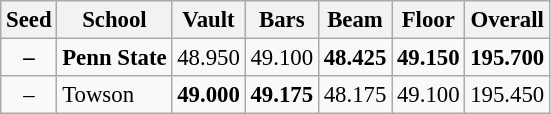<table class="wikitable" style="white-space:nowrap; font-size:95%; text-align:center">
<tr>
<th>Seed</th>
<th>School</th>
<th>Vault</th>
<th>Bars</th>
<th>Beam</th>
<th>Floor</th>
<th>Overall</th>
</tr>
<tr>
<td><strong>–</strong></td>
<td align=left><strong>Penn State</strong></td>
<td>48.950</td>
<td>49.100</td>
<td><strong>48.425</strong></td>
<td><strong>49.150</strong></td>
<td><strong>195.700</strong></td>
</tr>
<tr>
<td>–</td>
<td align=left>Towson</td>
<td><strong>49.000</strong></td>
<td><strong>49.175</strong></td>
<td>48.175</td>
<td>49.100</td>
<td>195.450</td>
</tr>
</table>
